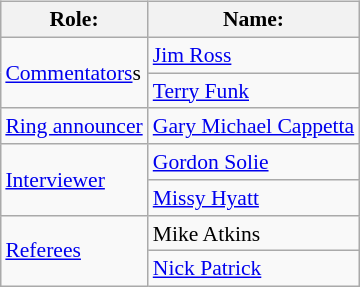<table class=wikitable style="font-size:90%; margin: 0.5em 0 0.5em 1em; float: right; clear: right;">
<tr>
<th>Role:</th>
<th>Name:</th>
</tr>
<tr>
<td rowspan=2><a href='#'>Commentators</a>s</td>
<td><a href='#'>Jim Ross</a></td>
</tr>
<tr>
<td><a href='#'>Terry Funk</a></td>
</tr>
<tr>
<td><a href='#'>Ring announcer</a></td>
<td><a href='#'>Gary Michael Cappetta</a></td>
</tr>
<tr>
<td rowspan=2><a href='#'>Interviewer</a></td>
<td><a href='#'>Gordon Solie</a></td>
</tr>
<tr>
<td><a href='#'>Missy Hyatt</a></td>
</tr>
<tr>
<td rowspan=2><a href='#'>Referees</a></td>
<td>Mike Atkins</td>
</tr>
<tr>
<td><a href='#'>Nick Patrick</a></td>
</tr>
</table>
